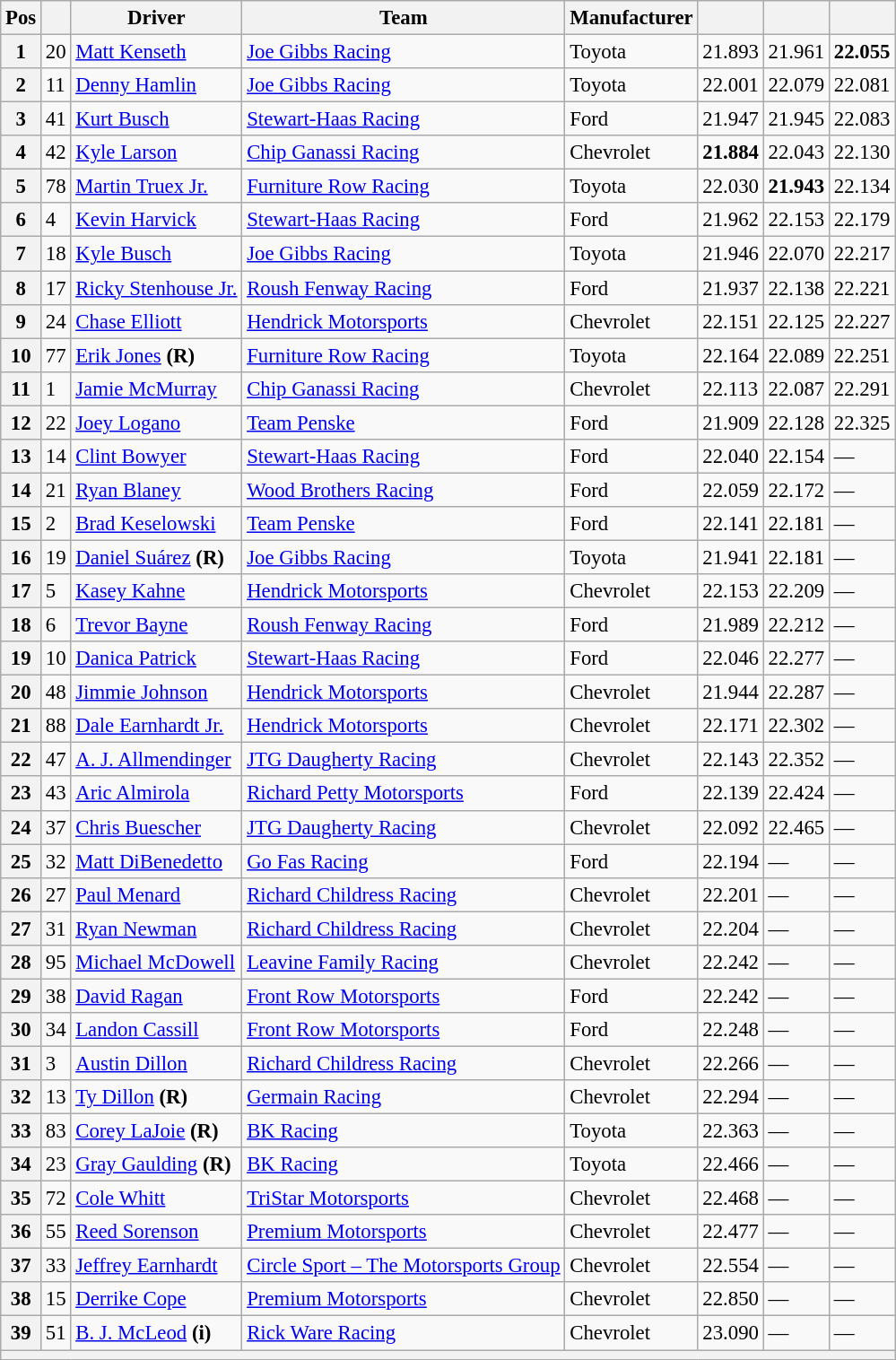<table class="wikitable" style="font-size:95%">
<tr>
<th>Pos</th>
<th></th>
<th>Driver</th>
<th>Team</th>
<th>Manufacturer</th>
<th></th>
<th></th>
<th></th>
</tr>
<tr>
<th>1</th>
<td>20</td>
<td><a href='#'>Matt Kenseth</a></td>
<td><a href='#'>Joe Gibbs Racing</a></td>
<td>Toyota</td>
<td>21.893</td>
<td>21.961</td>
<td><strong>22.055</strong></td>
</tr>
<tr>
<th>2</th>
<td>11</td>
<td><a href='#'>Denny Hamlin</a></td>
<td><a href='#'>Joe Gibbs Racing</a></td>
<td>Toyota</td>
<td>22.001</td>
<td>22.079</td>
<td>22.081</td>
</tr>
<tr>
<th>3</th>
<td>41</td>
<td><a href='#'>Kurt Busch</a></td>
<td><a href='#'>Stewart-Haas Racing</a></td>
<td>Ford</td>
<td>21.947</td>
<td>21.945</td>
<td>22.083</td>
</tr>
<tr>
<th>4</th>
<td>42</td>
<td><a href='#'>Kyle Larson</a></td>
<td><a href='#'>Chip Ganassi Racing</a></td>
<td>Chevrolet</td>
<td><strong>21.884</strong></td>
<td>22.043</td>
<td>22.130</td>
</tr>
<tr>
<th>5</th>
<td>78</td>
<td><a href='#'>Martin Truex Jr.</a></td>
<td><a href='#'>Furniture Row Racing</a></td>
<td>Toyota</td>
<td>22.030</td>
<td><strong>21.943</strong></td>
<td>22.134</td>
</tr>
<tr>
<th>6</th>
<td>4</td>
<td><a href='#'>Kevin Harvick</a></td>
<td><a href='#'>Stewart-Haas Racing</a></td>
<td>Ford</td>
<td>21.962</td>
<td>22.153</td>
<td>22.179</td>
</tr>
<tr>
<th>7</th>
<td>18</td>
<td><a href='#'>Kyle Busch</a></td>
<td><a href='#'>Joe Gibbs Racing</a></td>
<td>Toyota</td>
<td>21.946</td>
<td>22.070</td>
<td>22.217</td>
</tr>
<tr>
<th>8</th>
<td>17</td>
<td><a href='#'>Ricky Stenhouse Jr.</a></td>
<td><a href='#'>Roush Fenway Racing</a></td>
<td>Ford</td>
<td>21.937</td>
<td>22.138</td>
<td>22.221</td>
</tr>
<tr>
<th>9</th>
<td>24</td>
<td><a href='#'>Chase Elliott</a></td>
<td><a href='#'>Hendrick Motorsports</a></td>
<td>Chevrolet</td>
<td>22.151</td>
<td>22.125</td>
<td>22.227</td>
</tr>
<tr>
<th>10</th>
<td>77</td>
<td><a href='#'>Erik Jones</a> <strong>(R)</strong></td>
<td><a href='#'>Furniture Row Racing</a></td>
<td>Toyota</td>
<td>22.164</td>
<td>22.089</td>
<td>22.251</td>
</tr>
<tr>
<th>11</th>
<td>1</td>
<td><a href='#'>Jamie McMurray</a></td>
<td><a href='#'>Chip Ganassi Racing</a></td>
<td>Chevrolet</td>
<td>22.113</td>
<td>22.087</td>
<td>22.291</td>
</tr>
<tr>
<th>12</th>
<td>22</td>
<td><a href='#'>Joey Logano</a></td>
<td><a href='#'>Team Penske</a></td>
<td>Ford</td>
<td>21.909</td>
<td>22.128</td>
<td>22.325</td>
</tr>
<tr>
<th>13</th>
<td>14</td>
<td><a href='#'>Clint Bowyer</a></td>
<td><a href='#'>Stewart-Haas Racing</a></td>
<td>Ford</td>
<td>22.040</td>
<td>22.154</td>
<td>—</td>
</tr>
<tr>
<th>14</th>
<td>21</td>
<td><a href='#'>Ryan Blaney</a></td>
<td><a href='#'>Wood Brothers Racing</a></td>
<td>Ford</td>
<td>22.059</td>
<td>22.172</td>
<td>—</td>
</tr>
<tr>
<th>15</th>
<td>2</td>
<td><a href='#'>Brad Keselowski</a></td>
<td><a href='#'>Team Penske</a></td>
<td>Ford</td>
<td>22.141</td>
<td>22.181</td>
<td>—</td>
</tr>
<tr>
<th>16</th>
<td>19</td>
<td><a href='#'>Daniel Suárez</a> <strong>(R)</strong></td>
<td><a href='#'>Joe Gibbs Racing</a></td>
<td>Toyota</td>
<td>21.941</td>
<td>22.181</td>
<td>—</td>
</tr>
<tr>
<th>17</th>
<td>5</td>
<td><a href='#'>Kasey Kahne</a></td>
<td><a href='#'>Hendrick Motorsports</a></td>
<td>Chevrolet</td>
<td>22.153</td>
<td>22.209</td>
<td>—</td>
</tr>
<tr>
<th>18</th>
<td>6</td>
<td><a href='#'>Trevor Bayne</a></td>
<td><a href='#'>Roush Fenway Racing</a></td>
<td>Ford</td>
<td>21.989</td>
<td>22.212</td>
<td>—</td>
</tr>
<tr>
<th>19</th>
<td>10</td>
<td><a href='#'>Danica Patrick</a></td>
<td><a href='#'>Stewart-Haas Racing</a></td>
<td>Ford</td>
<td>22.046</td>
<td>22.277</td>
<td>—</td>
</tr>
<tr>
<th>20</th>
<td>48</td>
<td><a href='#'>Jimmie Johnson</a></td>
<td><a href='#'>Hendrick Motorsports</a></td>
<td>Chevrolet</td>
<td>21.944</td>
<td>22.287</td>
<td>—</td>
</tr>
<tr>
<th>21</th>
<td>88</td>
<td><a href='#'>Dale Earnhardt Jr.</a></td>
<td><a href='#'>Hendrick Motorsports</a></td>
<td>Chevrolet</td>
<td>22.171</td>
<td>22.302</td>
<td>—</td>
</tr>
<tr>
<th>22</th>
<td>47</td>
<td><a href='#'>A. J. Allmendinger</a></td>
<td><a href='#'>JTG Daugherty Racing</a></td>
<td>Chevrolet</td>
<td>22.143</td>
<td>22.352</td>
<td>—</td>
</tr>
<tr>
<th>23</th>
<td>43</td>
<td><a href='#'>Aric Almirola</a></td>
<td><a href='#'>Richard Petty Motorsports</a></td>
<td>Ford</td>
<td>22.139</td>
<td>22.424</td>
<td>—</td>
</tr>
<tr>
<th>24</th>
<td>37</td>
<td><a href='#'>Chris Buescher</a></td>
<td><a href='#'>JTG Daugherty Racing</a></td>
<td>Chevrolet</td>
<td>22.092</td>
<td>22.465</td>
<td>—</td>
</tr>
<tr>
<th>25</th>
<td>32</td>
<td><a href='#'>Matt DiBenedetto</a></td>
<td><a href='#'>Go Fas Racing</a></td>
<td>Ford</td>
<td>22.194</td>
<td>—</td>
<td>—</td>
</tr>
<tr>
<th>26</th>
<td>27</td>
<td><a href='#'>Paul Menard</a></td>
<td><a href='#'>Richard Childress Racing</a></td>
<td>Chevrolet</td>
<td>22.201</td>
<td>—</td>
<td>—</td>
</tr>
<tr>
<th>27</th>
<td>31</td>
<td><a href='#'>Ryan Newman</a></td>
<td><a href='#'>Richard Childress Racing</a></td>
<td>Chevrolet</td>
<td>22.204</td>
<td>—</td>
<td>—</td>
</tr>
<tr>
<th>28</th>
<td>95</td>
<td><a href='#'>Michael McDowell</a></td>
<td><a href='#'>Leavine Family Racing</a></td>
<td>Chevrolet</td>
<td>22.242</td>
<td>—</td>
<td>—</td>
</tr>
<tr>
<th>29</th>
<td>38</td>
<td><a href='#'>David Ragan</a></td>
<td><a href='#'>Front Row Motorsports</a></td>
<td>Ford</td>
<td>22.242</td>
<td>—</td>
<td>—</td>
</tr>
<tr>
<th>30</th>
<td>34</td>
<td><a href='#'>Landon Cassill</a></td>
<td><a href='#'>Front Row Motorsports</a></td>
<td>Ford</td>
<td>22.248</td>
<td>—</td>
<td>—</td>
</tr>
<tr>
<th>31</th>
<td>3</td>
<td><a href='#'>Austin Dillon</a></td>
<td><a href='#'>Richard Childress Racing</a></td>
<td>Chevrolet</td>
<td>22.266</td>
<td>—</td>
<td>—</td>
</tr>
<tr>
<th>32</th>
<td>13</td>
<td><a href='#'>Ty Dillon</a> <strong>(R)</strong></td>
<td><a href='#'>Germain Racing</a></td>
<td>Chevrolet</td>
<td>22.294</td>
<td>—</td>
<td>—</td>
</tr>
<tr>
<th>33</th>
<td>83</td>
<td><a href='#'>Corey LaJoie</a> <strong>(R)</strong></td>
<td><a href='#'>BK Racing</a></td>
<td>Toyota</td>
<td>22.363</td>
<td>—</td>
<td>—</td>
</tr>
<tr>
<th>34</th>
<td>23</td>
<td><a href='#'>Gray Gaulding</a> <strong>(R)</strong></td>
<td><a href='#'>BK Racing</a></td>
<td>Toyota</td>
<td>22.466</td>
<td>—</td>
<td>—</td>
</tr>
<tr>
<th>35</th>
<td>72</td>
<td><a href='#'>Cole Whitt</a></td>
<td><a href='#'>TriStar Motorsports</a></td>
<td>Chevrolet</td>
<td>22.468</td>
<td>—</td>
<td>—</td>
</tr>
<tr>
<th>36</th>
<td>55</td>
<td><a href='#'>Reed Sorenson</a></td>
<td><a href='#'>Premium Motorsports</a></td>
<td>Chevrolet</td>
<td>22.477</td>
<td>—</td>
<td>—</td>
</tr>
<tr>
<th>37</th>
<td>33</td>
<td><a href='#'>Jeffrey Earnhardt</a></td>
<td><a href='#'>Circle Sport – The Motorsports Group</a></td>
<td>Chevrolet</td>
<td>22.554</td>
<td>—</td>
<td>—</td>
</tr>
<tr>
<th>38</th>
<td>15</td>
<td><a href='#'>Derrike Cope</a></td>
<td><a href='#'>Premium Motorsports</a></td>
<td>Chevrolet</td>
<td>22.850</td>
<td>—</td>
<td>—</td>
</tr>
<tr>
<th>39</th>
<td>51</td>
<td><a href='#'>B. J. McLeod</a> <strong>(i)</strong></td>
<td><a href='#'>Rick Ware Racing</a></td>
<td>Chevrolet</td>
<td>23.090</td>
<td>—</td>
<td>—</td>
</tr>
<tr>
<th colspan="8"></th>
</tr>
</table>
